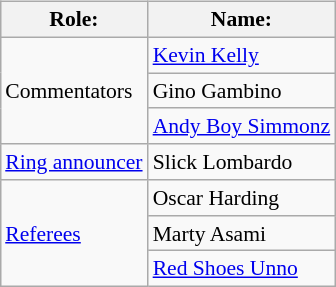<table class=wikitable style="font-size:90%; margin: 0.5em 0 0.5em 1em; float: right; clear: right;">
<tr>
<th>Role:</th>
<th>Name:</th>
</tr>
<tr>
<td rowspan=3>Commentators</td>
<td><a href='#'>Kevin Kelly</a></td>
</tr>
<tr>
<td>Gino Gambino</td>
</tr>
<tr>
<td><a href='#'>Andy Boy Simmonz</a> </td>
</tr>
<tr>
<td><a href='#'>Ring announcer</a></td>
<td>Slick Lombardo</td>
</tr>
<tr>
<td rowspan=3><a href='#'>Referees</a></td>
<td>Oscar Harding</td>
</tr>
<tr>
<td>Marty Asami</td>
</tr>
<tr>
<td><a href='#'>Red Shoes Unno</a></td>
</tr>
</table>
